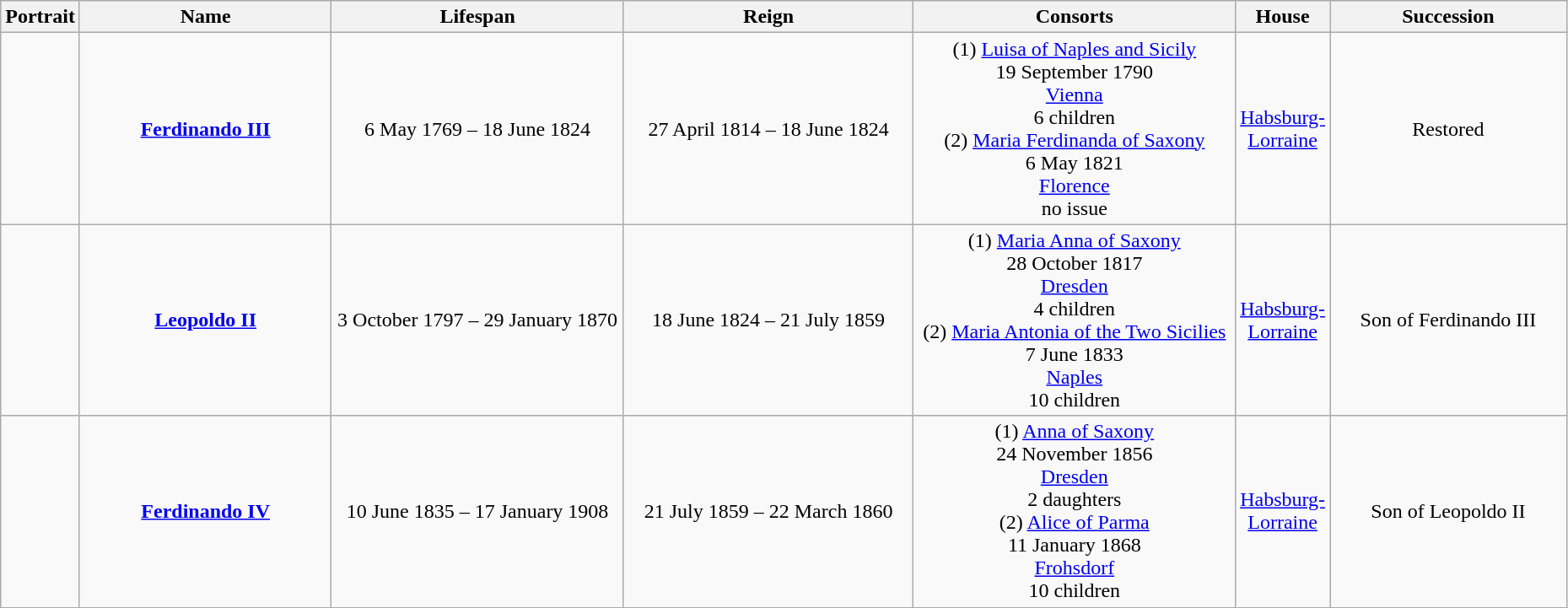<table width=98% class="wikitable" style="text-align:center;">
<tr>
<th width="5%">Portrait</th>
<th width="17%">Name</th>
<th width="20%">Lifespan</th>
<th width="20%">Reign</th>
<th width="22%">Consorts</th>
<th>House</th>
<th width="28%">Succession</th>
</tr>
<tr>
<td></td>
<td><a href='#'><strong>Ferdinando III</strong></a></td>
<td>6 May 1769 – 18 June 1824</td>
<td>27 April 1814 – 18 June 1824</td>
<td>(1) <a href='#'>Luisa of Naples and Sicily</a><br>19 September 1790<br><a href='#'>Vienna</a><br>6 children<br>(2) <a href='#'>Maria Ferdinanda of Saxony</a><br>6 May 1821<br><a href='#'>Florence</a><br>no issue</td>
<td><a href='#'>Habsburg-Lorraine</a></td>
<td>Restored</td>
</tr>
<tr>
<td></td>
<td><a href='#'><strong>Leopoldo II</strong></a></td>
<td>3 October 1797 – 29 January 1870</td>
<td>18 June 1824 – 21 July 1859</td>
<td>(1) <a href='#'>Maria Anna of Saxony</a><br>28 October 1817<br><a href='#'>Dresden</a><br>4 children<br>(2) <a href='#'>Maria Antonia of the Two Sicilies</a><br>7 June 1833<br><a href='#'>Naples</a><br>10 children</td>
<td><a href='#'>Habsburg-Lorraine</a></td>
<td>Son of Ferdinando III</td>
</tr>
<tr>
<td></td>
<td><a href='#'><strong>Ferdinando IV</strong></a></td>
<td>10 June 1835 – 17 January 1908</td>
<td>21 July 1859 – 22 March 1860</td>
<td>(1) <a href='#'>Anna of Saxony</a><br>24 November 1856<br><a href='#'>Dresden</a><br>2 daughters<br>(2) <a href='#'>Alice of Parma</a><br>11 January 1868<br><a href='#'>Frohsdorf</a><br>10 children</td>
<td><a href='#'>Habsburg-Lorraine</a></td>
<td>Son of Leopoldo II</td>
</tr>
</table>
